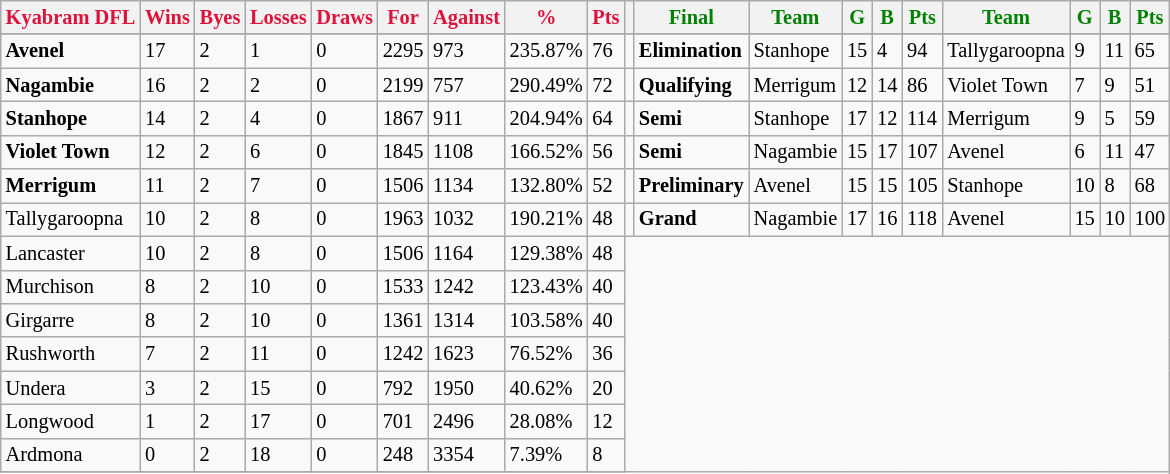<table style="font-size: 85%; text-align: left;" class="wikitable">
<tr>
<th style="color:crimson">Kyabram DFL</th>
<th style="color:crimson">Wins</th>
<th style="color:crimson">Byes</th>
<th style="color:crimson">Losses</th>
<th style="color:crimson">Draws</th>
<th style="color:crimson">For</th>
<th style="color:crimson">Against</th>
<th style="color:crimson">%</th>
<th style="color:crimson">Pts</th>
<th></th>
<th style="color:green">Final</th>
<th style="color:green">Team</th>
<th style="color:green">G</th>
<th style="color:green">B</th>
<th style="color:green">Pts</th>
<th style="color:green">Team</th>
<th style="color:green">G</th>
<th style="color:green">B</th>
<th style="color:green">Pts</th>
</tr>
<tr>
</tr>
<tr>
</tr>
<tr>
<td><strong> Avenel </strong></td>
<td>17</td>
<td>2</td>
<td>1</td>
<td>0</td>
<td>2295</td>
<td>973</td>
<td>235.87%</td>
<td>76</td>
<td></td>
<td><strong>Elimination</strong></td>
<td>Stanhope</td>
<td>15</td>
<td>4</td>
<td>94</td>
<td>Tallygaroopna</td>
<td>9</td>
<td>11</td>
<td>65</td>
</tr>
<tr>
<td><strong> Nagambie </strong></td>
<td>16</td>
<td>2</td>
<td>2</td>
<td>0</td>
<td>2199</td>
<td>757</td>
<td>290.49%</td>
<td>72</td>
<td></td>
<td><strong>Qualifying</strong></td>
<td>Merrigum</td>
<td>12</td>
<td>14</td>
<td>86</td>
<td>Violet Town</td>
<td>7</td>
<td>9</td>
<td>51</td>
</tr>
<tr>
<td><strong> Stanhope </strong></td>
<td>14</td>
<td>2</td>
<td>4</td>
<td>0</td>
<td>1867</td>
<td>911</td>
<td>204.94%</td>
<td>64</td>
<td></td>
<td><strong>Semi</strong></td>
<td>Stanhope</td>
<td>17</td>
<td>12</td>
<td>114</td>
<td>Merrigum</td>
<td>9</td>
<td>5</td>
<td>59</td>
</tr>
<tr>
<td><strong> Violet Town </strong></td>
<td>12</td>
<td>2</td>
<td>6</td>
<td>0</td>
<td>1845</td>
<td>1108</td>
<td>166.52%</td>
<td>56</td>
<td></td>
<td><strong> Semi</strong></td>
<td>Nagambie</td>
<td>15</td>
<td>17</td>
<td>107</td>
<td>Avenel</td>
<td>6</td>
<td>11</td>
<td>47</td>
</tr>
<tr>
<td><strong> Merrigum </strong></td>
<td>11</td>
<td>2</td>
<td>7</td>
<td>0</td>
<td>1506</td>
<td>1134</td>
<td>132.80%</td>
<td>52</td>
<td></td>
<td><strong>Preliminary</strong></td>
<td>Avenel</td>
<td>15</td>
<td>15</td>
<td>105</td>
<td>Stanhope</td>
<td>10</td>
<td>8</td>
<td>68</td>
</tr>
<tr>
<td>Tallygaroopna</td>
<td>10</td>
<td>2</td>
<td>8</td>
<td>0</td>
<td>1963</td>
<td>1032</td>
<td>190.21%</td>
<td>48</td>
<td></td>
<td><strong>Grand</strong></td>
<td>Nagambie</td>
<td>17</td>
<td>16</td>
<td>118</td>
<td>Avenel</td>
<td>15</td>
<td>10</td>
<td>100</td>
</tr>
<tr>
<td>Lancaster</td>
<td>10</td>
<td>2</td>
<td>8</td>
<td>0</td>
<td>1506</td>
<td>1164</td>
<td>129.38%</td>
<td>48</td>
</tr>
<tr>
<td>Murchison</td>
<td>8</td>
<td>2</td>
<td>10</td>
<td>0</td>
<td>1533</td>
<td>1242</td>
<td>123.43%</td>
<td>40</td>
</tr>
<tr>
<td>Girgarre</td>
<td>8</td>
<td>2</td>
<td>10</td>
<td>0</td>
<td>1361</td>
<td>1314</td>
<td>103.58%</td>
<td>40</td>
</tr>
<tr>
<td>Rushworth</td>
<td>7</td>
<td>2</td>
<td>11</td>
<td>0</td>
<td>1242</td>
<td>1623</td>
<td>76.52%</td>
<td>36</td>
</tr>
<tr>
<td>Undera</td>
<td>3</td>
<td>2</td>
<td>15</td>
<td>0</td>
<td>792</td>
<td>1950</td>
<td>40.62%</td>
<td>20</td>
</tr>
<tr>
<td>Longwood</td>
<td>1</td>
<td>2</td>
<td>17</td>
<td>0</td>
<td>701</td>
<td>2496</td>
<td>28.08%</td>
<td>12</td>
</tr>
<tr>
<td>Ardmona</td>
<td>0</td>
<td>2</td>
<td>18</td>
<td>0</td>
<td>248</td>
<td>3354</td>
<td>7.39%</td>
<td>8</td>
</tr>
<tr>
</tr>
</table>
